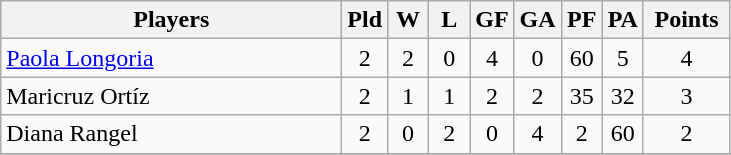<table class=wikitable style="text-align:center">
<tr>
<th width=220>Players</th>
<th width=20>Pld</th>
<th width=20>W</th>
<th width=20>L</th>
<th width=20>GF</th>
<th width=20>GA</th>
<th width=20>PF</th>
<th width=20>PA</th>
<th width=50>Points</th>
</tr>
<tr>
<td align=left> <a href='#'>Paola Longoria</a></td>
<td>2</td>
<td>2</td>
<td>0</td>
<td>4</td>
<td>0</td>
<td>60</td>
<td>5</td>
<td>4</td>
</tr>
<tr>
<td align=left> Maricruz Ortíz</td>
<td>2</td>
<td>1</td>
<td>1</td>
<td>2</td>
<td>2</td>
<td>35</td>
<td>32</td>
<td>3</td>
</tr>
<tr>
<td align=left> Diana Rangel</td>
<td>2</td>
<td>0</td>
<td>2</td>
<td>0</td>
<td>4</td>
<td>2</td>
<td>60</td>
<td>2</td>
</tr>
<tr>
</tr>
</table>
